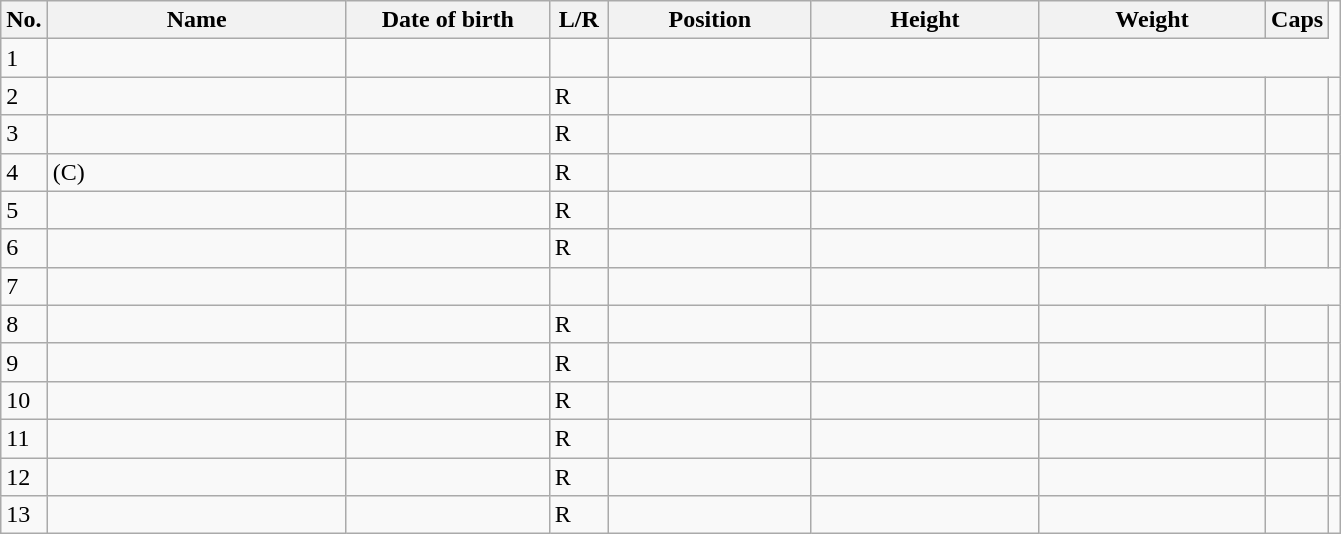<table class=wikitable sortable style=font-size:100%; text-align:center;>
<tr>
<th>No.</th>
<th style=width:12em>Name</th>
<th style=width:8em>Date of birth</th>
<th style=width:2em>L/R</th>
<th style=width:8em>Position</th>
<th style=width:9em>Height</th>
<th style=width:9em>Weight</th>
<th>Caps</th>
</tr>
<tr>
<td>1</td>
<td align=left></td>
<td></td>
<td></td>
<td></td>
<td></td>
</tr>
<tr>
<td>2</td>
<td align=left></td>
<td></td>
<td>R</td>
<td></td>
<td></td>
<td></td>
<td></td>
<td></td>
</tr>
<tr>
<td>3</td>
<td align=left></td>
<td></td>
<td>R</td>
<td></td>
<td></td>
<td></td>
<td></td>
<td></td>
</tr>
<tr>
<td>4</td>
<td align=left> (C)</td>
<td></td>
<td>R</td>
<td></td>
<td></td>
<td></td>
<td></td>
<td></td>
</tr>
<tr>
<td>5</td>
<td align=left></td>
<td></td>
<td>R</td>
<td></td>
<td></td>
<td></td>
<td></td>
<td></td>
</tr>
<tr>
<td>6</td>
<td align=left></td>
<td></td>
<td>R</td>
<td></td>
<td></td>
<td></td>
<td></td>
<td></td>
</tr>
<tr>
<td>7</td>
<td align=left></td>
<td></td>
<td></td>
<td></td>
<td></td>
</tr>
<tr>
<td>8</td>
<td align=left></td>
<td></td>
<td>R</td>
<td></td>
<td></td>
<td></td>
<td></td>
<td></td>
</tr>
<tr>
<td>9</td>
<td align=left></td>
<td></td>
<td>R</td>
<td></td>
<td></td>
<td></td>
<td></td>
<td></td>
</tr>
<tr>
<td>10</td>
<td align=left></td>
<td></td>
<td>R</td>
<td></td>
<td></td>
<td></td>
<td></td>
<td></td>
</tr>
<tr>
<td>11</td>
<td align=left></td>
<td></td>
<td>R</td>
<td></td>
<td></td>
<td></td>
<td></td>
<td></td>
</tr>
<tr>
<td>12</td>
<td align=left></td>
<td></td>
<td>R</td>
<td></td>
<td></td>
<td></td>
<td></td>
<td></td>
</tr>
<tr>
<td>13</td>
<td align=left></td>
<td></td>
<td>R</td>
<td></td>
<td></td>
<td></td>
<td></td>
<td></td>
</tr>
</table>
